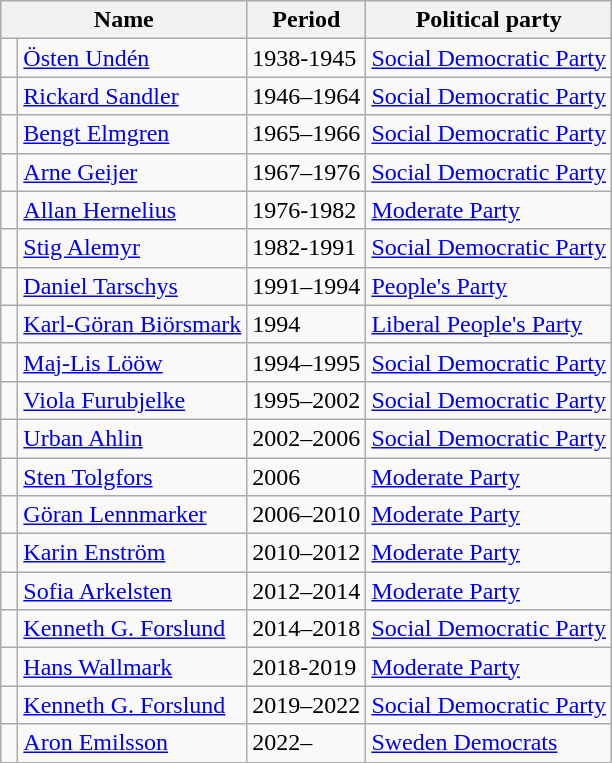<table class="wikitable">
<tr>
<th colspan="2">Name</th>
<th>Period</th>
<th>Political party</th>
</tr>
<tr>
<td bgcolor=> </td>
<td><a href='#'>Östen Undén</a></td>
<td>1938-1945</td>
<td><a href='#'>Social Democratic Party</a></td>
</tr>
<tr>
<td bgcolor=> </td>
<td><a href='#'>Rickard Sandler</a></td>
<td>1946–1964</td>
<td><a href='#'>Social Democratic Party</a></td>
</tr>
<tr>
<td bgcolor=> </td>
<td><a href='#'>Bengt Elmgren</a></td>
<td>1965–1966</td>
<td><a href='#'>Social Democratic Party</a></td>
</tr>
<tr>
<td bgcolor=> </td>
<td><a href='#'>Arne Geijer</a></td>
<td>1967–1976</td>
<td><a href='#'>Social Democratic Party</a></td>
</tr>
<tr>
<td bgcolor=> </td>
<td><a href='#'>Allan Hernelius</a></td>
<td>1976-1982</td>
<td><a href='#'>Moderate Party</a></td>
</tr>
<tr>
<td bgcolor=> </td>
<td><a href='#'>Stig Alemyr</a></td>
<td>1982-1991</td>
<td><a href='#'>Social Democratic Party</a></td>
</tr>
<tr>
<td bgcolor=> </td>
<td><a href='#'>Daniel Tarschys</a></td>
<td>1991–1994</td>
<td><a href='#'>People's Party</a></td>
</tr>
<tr>
<td bgcolor=> </td>
<td><a href='#'>Karl-Göran Biörsmark</a></td>
<td>1994</td>
<td><a href='#'>Liberal People's Party</a></td>
</tr>
<tr>
<td bgcolor=> </td>
<td><a href='#'>Maj-Lis Lööw</a></td>
<td>1994–1995</td>
<td><a href='#'>Social Democratic Party</a></td>
</tr>
<tr>
<td bgcolor=> </td>
<td><a href='#'>Viola Furubjelke</a></td>
<td>1995–2002</td>
<td><a href='#'>Social Democratic Party</a></td>
</tr>
<tr>
<td bgcolor=> </td>
<td><a href='#'>Urban Ahlin</a></td>
<td>2002–2006</td>
<td><a href='#'>Social Democratic Party</a></td>
</tr>
<tr>
<td bgcolor=> </td>
<td><a href='#'>Sten Tolgfors</a></td>
<td>2006</td>
<td><a href='#'>Moderate Party</a></td>
</tr>
<tr>
<td bgcolor=> </td>
<td><a href='#'>Göran Lennmarker</a></td>
<td>2006–2010</td>
<td><a href='#'>Moderate Party</a></td>
</tr>
<tr>
<td bgcolor=> </td>
<td><a href='#'>Karin Enström</a></td>
<td>2010–2012</td>
<td><a href='#'>Moderate Party</a></td>
</tr>
<tr>
<td bgcolor=> </td>
<td><a href='#'>Sofia Arkelsten</a></td>
<td>2012–2014</td>
<td><a href='#'>Moderate Party</a></td>
</tr>
<tr>
<td bgcolor=> </td>
<td><a href='#'>Kenneth G. Forslund</a></td>
<td>2014–2018</td>
<td><a href='#'>Social Democratic Party</a></td>
</tr>
<tr>
<td bgcolor=> </td>
<td><a href='#'>Hans Wallmark</a></td>
<td>2018-2019</td>
<td><a href='#'>Moderate Party</a></td>
</tr>
<tr>
<td bgcolor=> </td>
<td><a href='#'>Kenneth G. Forslund</a></td>
<td>2019–2022</td>
<td><a href='#'>Social Democratic Party</a></td>
</tr>
<tr>
<td bgcolor=> </td>
<td><a href='#'>Aron Emilsson</a></td>
<td>2022–</td>
<td><a href='#'>Sweden Democrats</a></td>
</tr>
<tr>
</tr>
</table>
